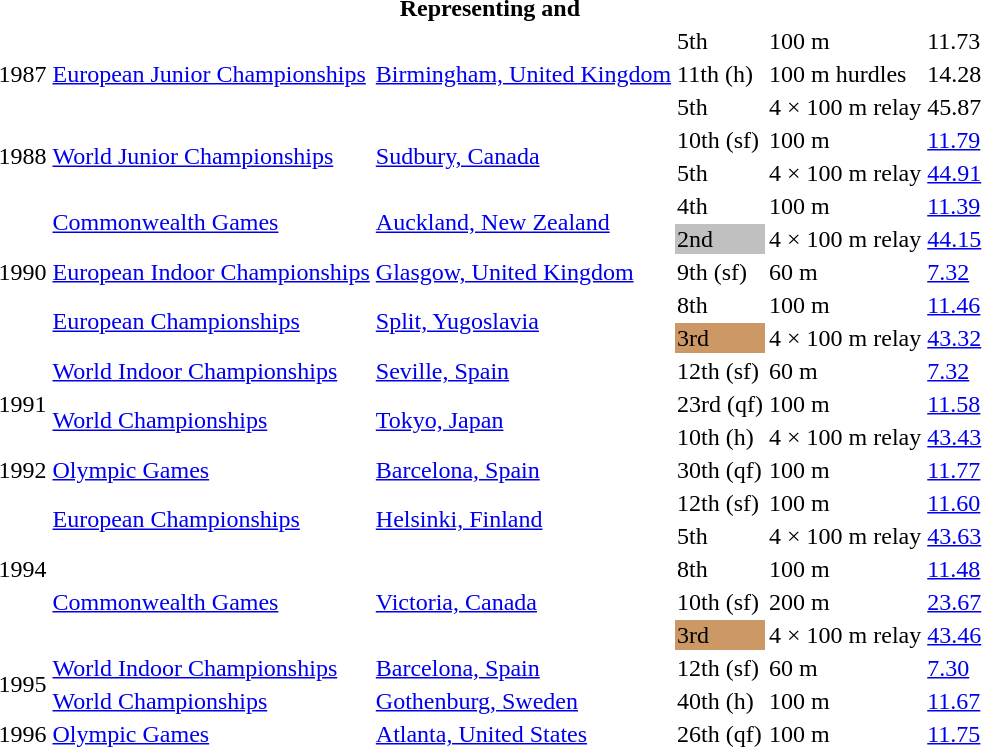<table>
<tr>
<th colspan="6">Representing  and </th>
</tr>
<tr>
<td rowspan=3>1987</td>
<td rowspan=3><a href='#'>European Junior Championships</a></td>
<td rowspan=3><a href='#'>Birmingham, United Kingdom</a></td>
<td>5th</td>
<td>100 m</td>
<td>11.73</td>
</tr>
<tr>
<td>11th (h)</td>
<td>100 m hurdles</td>
<td>14.28</td>
</tr>
<tr>
<td>5th</td>
<td>4 × 100 m relay</td>
<td>45.87</td>
</tr>
<tr>
<td rowspan=2>1988</td>
<td rowspan=2><a href='#'>World Junior Championships</a></td>
<td rowspan=2><a href='#'>Sudbury, Canada</a></td>
<td>10th (sf)</td>
<td>100 m</td>
<td><a href='#'>11.79</a></td>
</tr>
<tr>
<td>5th</td>
<td>4 × 100 m relay</td>
<td><a href='#'>44.91</a></td>
</tr>
<tr>
<td rowspan=5>1990</td>
<td rowspan=2><a href='#'>Commonwealth Games</a></td>
<td rowspan=2><a href='#'>Auckland, New Zealand</a></td>
<td>4th</td>
<td>100 m</td>
<td><a href='#'>11.39</a></td>
</tr>
<tr>
<td bgcolor=silver>2nd</td>
<td>4 × 100 m relay</td>
<td><a href='#'>44.15</a></td>
</tr>
<tr>
<td><a href='#'>European Indoor Championships</a></td>
<td><a href='#'>Glasgow, United Kingdom</a></td>
<td>9th (sf)</td>
<td>60 m</td>
<td><a href='#'>7.32</a></td>
</tr>
<tr>
<td rowspan=2><a href='#'>European Championships</a></td>
<td rowspan=2><a href='#'>Split, Yugoslavia</a></td>
<td>8th</td>
<td>100 m</td>
<td><a href='#'>11.46</a></td>
</tr>
<tr>
<td bgcolor=cc9966>3rd</td>
<td>4 × 100 m relay</td>
<td><a href='#'>43.32</a></td>
</tr>
<tr>
<td rowspan=3>1991</td>
<td><a href='#'>World Indoor Championships</a></td>
<td><a href='#'>Seville, Spain</a></td>
<td>12th (sf)</td>
<td>60 m</td>
<td><a href='#'>7.32</a></td>
</tr>
<tr>
<td rowspan=2><a href='#'>World Championships</a></td>
<td rowspan=2><a href='#'>Tokyo, Japan</a></td>
<td>23rd (qf)</td>
<td>100 m</td>
<td><a href='#'>11.58</a></td>
</tr>
<tr>
<td>10th (h)</td>
<td>4 × 100 m relay</td>
<td><a href='#'>43.43</a></td>
</tr>
<tr>
<td>1992</td>
<td><a href='#'>Olympic Games</a></td>
<td><a href='#'>Barcelona, Spain</a></td>
<td>30th (qf)</td>
<td>100 m</td>
<td><a href='#'>11.77</a></td>
</tr>
<tr>
<td rowspan=5>1994</td>
<td rowspan=2><a href='#'>European Championships</a></td>
<td rowspan=2><a href='#'>Helsinki, Finland</a></td>
<td>12th (sf)</td>
<td>100 m</td>
<td><a href='#'>11.60</a></td>
</tr>
<tr>
<td>5th</td>
<td>4 × 100 m relay</td>
<td><a href='#'>43.63</a></td>
</tr>
<tr>
<td rowspan=3><a href='#'>Commonwealth Games</a></td>
<td rowspan=3><a href='#'>Victoria, Canada</a></td>
<td>8th</td>
<td>100 m</td>
<td><a href='#'>11.48</a></td>
</tr>
<tr>
<td>10th (sf)</td>
<td>200 m</td>
<td><a href='#'>23.67</a></td>
</tr>
<tr>
<td bgcolor=cc9966>3rd</td>
<td>4 × 100 m relay</td>
<td><a href='#'>43.46</a></td>
</tr>
<tr>
<td rowspan=2>1995</td>
<td><a href='#'>World Indoor Championships</a></td>
<td><a href='#'>Barcelona, Spain</a></td>
<td>12th (sf)</td>
<td>60 m</td>
<td><a href='#'>7.30</a></td>
</tr>
<tr>
<td><a href='#'>World Championships</a></td>
<td><a href='#'>Gothenburg, Sweden</a></td>
<td>40th (h)</td>
<td>100 m</td>
<td><a href='#'>11.67</a></td>
</tr>
<tr>
<td>1996</td>
<td><a href='#'>Olympic Games</a></td>
<td><a href='#'>Atlanta, United States</a></td>
<td>26th (qf)</td>
<td>100 m</td>
<td><a href='#'>11.75</a></td>
</tr>
</table>
